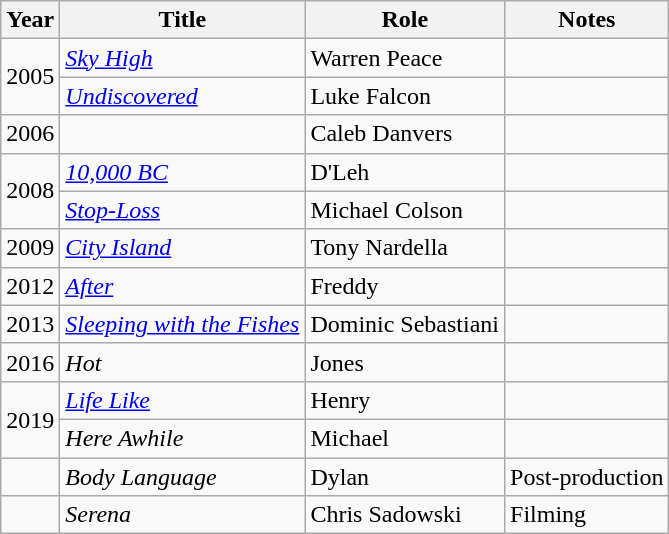<table class="wikitable sortable">
<tr>
<th>Year</th>
<th>Title</th>
<th>Role</th>
<th class="unsortable">Notes</th>
</tr>
<tr>
<td rowspan="2">2005</td>
<td><em><a href='#'>Sky High</a></em></td>
<td>Warren Peace</td>
<td></td>
</tr>
<tr>
<td><em><a href='#'>Undiscovered</a></em></td>
<td>Luke Falcon</td>
<td></td>
</tr>
<tr>
<td>2006</td>
<td><em></em></td>
<td>Caleb Danvers</td>
<td></td>
</tr>
<tr>
<td rowspan="2">2008</td>
<td><em><a href='#'>10,000 BC</a></em></td>
<td>D'Leh</td>
<td></td>
</tr>
<tr>
<td><em><a href='#'>Stop-Loss</a></em></td>
<td>Michael Colson</td>
<td></td>
</tr>
<tr>
<td>2009</td>
<td><em><a href='#'>City Island</a></em></td>
<td>Tony Nardella</td>
<td></td>
</tr>
<tr>
<td>2012</td>
<td><em><a href='#'>After</a></em></td>
<td>Freddy</td>
<td></td>
</tr>
<tr>
<td>2013</td>
<td><em><a href='#'>Sleeping with the Fishes</a></em></td>
<td>Dominic Sebastiani</td>
<td></td>
</tr>
<tr>
<td>2016</td>
<td><em>Hot</em></td>
<td>Jones</td>
<td></td>
</tr>
<tr>
<td rowspan="2">2019</td>
<td><em><a href='#'>Life Like</a></em></td>
<td>Henry</td>
<td></td>
</tr>
<tr>
<td><em>Here Awhile</em></td>
<td>Michael</td>
<td></td>
</tr>
<tr>
<td></td>
<td><em>Body Language</em></td>
<td>Dylan</td>
<td>Post-production</td>
</tr>
<tr>
<td></td>
<td><em>Serena</em></td>
<td>Chris Sadowski</td>
<td>Filming</td>
</tr>
</table>
